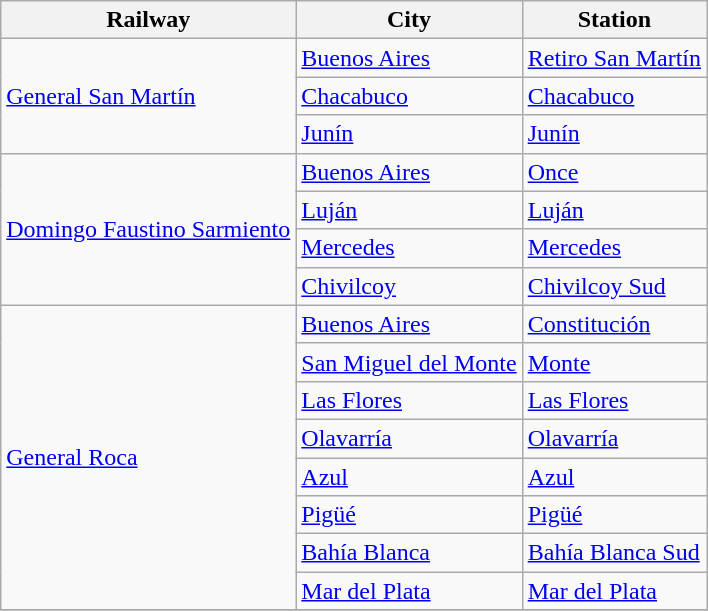<table class="wikitable">
<tr>
<th>Railway</th>
<th>City</th>
<th>Station</th>
</tr>
<tr>
<td rowspan="3" valign="center"><a href='#'>General San Martín</a></td>
<td><a href='#'>Buenos Aires</a></td>
<td><a href='#'>Retiro San Martín</a></td>
</tr>
<tr>
<td><a href='#'>Chacabuco</a></td>
<td><a href='#'>Chacabuco</a></td>
</tr>
<tr>
<td><a href='#'>Junín</a></td>
<td><a href='#'>Junín</a></td>
</tr>
<tr>
<td rowspan="4" valign="center"><a href='#'>Domingo Faustino Sarmiento</a></td>
<td><a href='#'>Buenos Aires</a></td>
<td><a href='#'>Once</a></td>
</tr>
<tr>
<td><a href='#'>Luján</a></td>
<td><a href='#'>Luján</a></td>
</tr>
<tr>
<td><a href='#'>Mercedes</a></td>
<td><a href='#'>Mercedes</a></td>
</tr>
<tr>
<td><a href='#'>Chivilcoy</a></td>
<td><a href='#'>Chivilcoy Sud</a></td>
</tr>
<tr>
<td rowspan="8" valign="center"><a href='#'>General Roca</a></td>
<td><a href='#'>Buenos Aires</a></td>
<td><a href='#'>Constitución</a></td>
</tr>
<tr>
<td><a href='#'>San Miguel del Monte</a></td>
<td><a href='#'>Monte</a></td>
</tr>
<tr>
<td><a href='#'>Las Flores</a></td>
<td><a href='#'>Las Flores</a></td>
</tr>
<tr>
<td><a href='#'>Olavarría</a></td>
<td><a href='#'>Olavarría</a></td>
</tr>
<tr>
<td><a href='#'>Azul</a></td>
<td><a href='#'>Azul</a></td>
</tr>
<tr>
<td><a href='#'>Pigüé</a></td>
<td><a href='#'>Pigüé</a></td>
</tr>
<tr>
<td><a href='#'>Bahía Blanca</a></td>
<td><a href='#'>Bahía Blanca Sud</a></td>
</tr>
<tr>
<td><a href='#'>Mar del Plata</a></td>
<td><a href='#'>Mar del Plata</a></td>
</tr>
<tr>
</tr>
</table>
